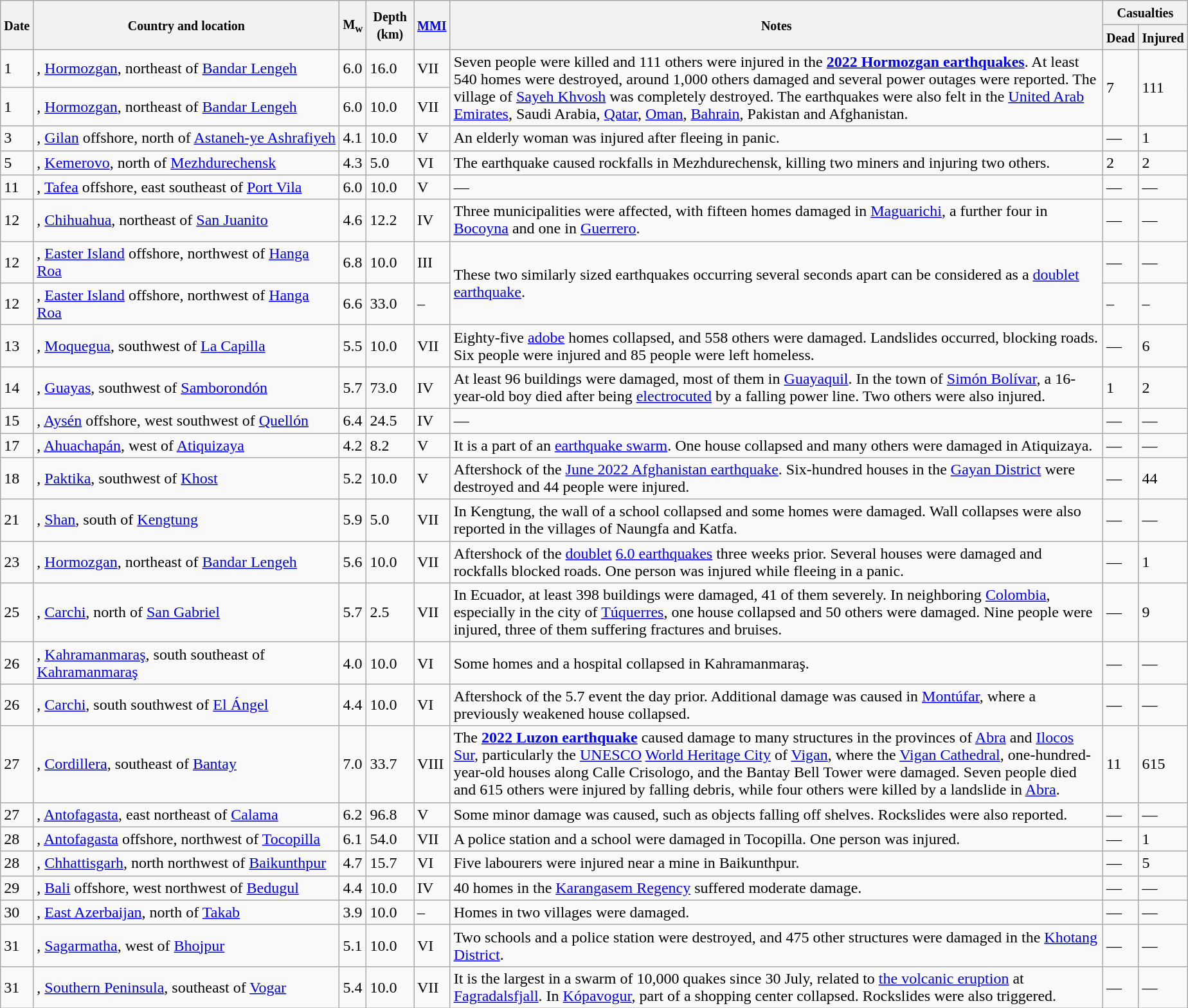<table class="wikitable sortable" style="border:1px black; margin-left:1em;">
<tr>
<th rowspan="2"><small>Date</small></th>
<th rowspan="2" style="width: 310px"><small>Country and location</small></th>
<th rowspan="2"><small>M<sub>w</sub></small></th>
<th rowspan="2"><small>Depth (km)</small></th>
<th rowspan="2"><small><a href='#'>MMI</a></small></th>
<th rowspan="2" class="unsortable"><small>Notes</small></th>
<th colspan="2"><small>Casualties</small></th>
</tr>
<tr>
<th><small>Dead</small></th>
<th><small>Injured</small></th>
</tr>
<tr>
<td>1</td>
<td>, <a href='#'>Hormozgan</a>,  northeast of <a href='#'>Bandar Lengeh</a></td>
<td>6.0</td>
<td>16.0</td>
<td>VII</td>
<td rowspan="2">Seven people were killed and 111 others were injured in the <strong><a href='#'>2022 Hormozgan earthquakes</a></strong>. At least 540 homes were destroyed, around 1,000 others damaged and several power outages were reported. The village of <a href='#'>Sayeh Khvosh</a> was completely destroyed. The earthquakes were also felt in the <a href='#'>United Arab Emirates</a>, Saudi Arabia, <a href='#'>Qatar</a>, <a href='#'>Oman</a>, <a href='#'>Bahrain</a>, Pakistan and Afghanistan.</td>
<td rowspan="2">7</td>
<td rowspan="2">111</td>
</tr>
<tr>
<td>1</td>
<td>, <a href='#'>Hormozgan</a>,  northeast of <a href='#'>Bandar Lengeh</a></td>
<td>6.0</td>
<td>10.0</td>
<td>VII</td>
</tr>
<tr>
<td>3</td>
<td>, <a href='#'>Gilan</a> offshore,  north of <a href='#'>Astaneh-ye Ashrafiyeh</a></td>
<td>4.1</td>
<td>10.0</td>
<td>V</td>
<td>An elderly woman was injured after fleeing in panic.</td>
<td>—</td>
<td>1</td>
</tr>
<tr>
<td>5</td>
<td>, <a href='#'>Kemerovo</a>,  north of <a href='#'>Mezhdurechensk</a></td>
<td>4.3</td>
<td>5.0</td>
<td>VI</td>
<td>The earthquake caused rockfalls in Mezhdurechensk, killing two miners and injuring two others.</td>
<td>2</td>
<td>2</td>
</tr>
<tr>
<td>11</td>
<td>, <a href='#'>Tafea</a> offshore,  east southeast of <a href='#'>Port Vila</a></td>
<td>6.0</td>
<td>10.0</td>
<td>V</td>
<td>—</td>
<td>—</td>
<td>—</td>
</tr>
<tr>
<td>12</td>
<td>, <a href='#'>Chihuahua</a>,  northeast of <a href='#'>San Juanito</a></td>
<td>4.6</td>
<td>12.2</td>
<td>IV</td>
<td>Three municipalities were affected, with fifteen homes damaged in <a href='#'>Maguarichi</a>, a further four in <a href='#'>Bocoyna</a> and one in <a href='#'>Guerrero</a>.</td>
<td>—</td>
<td>—</td>
</tr>
<tr>
<td>12</td>
<td>, <a href='#'>Easter Island</a> offshore,  northwest of <a href='#'>Hanga Roa</a></td>
<td>6.8</td>
<td>10.0</td>
<td>III</td>
<td rowspan="2">These two similarly sized earthquakes occurring several seconds apart can be considered as a <a href='#'>doublet earthquake</a>.</td>
<td>—</td>
<td>—</td>
</tr>
<tr>
<td>12</td>
<td>, <a href='#'>Easter Island</a> offshore,  northwest of <a href='#'>Hanga Roa</a></td>
<td>6.6</td>
<td>33.0</td>
<td>–</td>
<td>–</td>
<td>–</td>
</tr>
<tr>
<td>13</td>
<td>, <a href='#'>Moquegua</a>,  southwest of <a href='#'>La Capilla</a></td>
<td>5.5</td>
<td>10.0</td>
<td>VII</td>
<td>Eighty-five <a href='#'>adobe</a> homes collapsed, and 558 others were damaged. Landslides occurred, blocking roads. Six people were injured and 85 people were left homeless.</td>
<td>—</td>
<td>6</td>
</tr>
<tr>
<td>14</td>
<td>, <a href='#'>Guayas</a>,   southwest of <a href='#'>Samborondón</a></td>
<td>5.7</td>
<td>73.0</td>
<td>IV</td>
<td>At least 96 buildings were damaged, most of them in <a href='#'>Guayaquil</a>. In the town of <a href='#'>Simón Bolívar</a>, a 16-year-old boy died after being <a href='#'>electrocuted</a> by a falling power line. Two others were also injured.</td>
<td>1</td>
<td>2</td>
</tr>
<tr>
<td>15</td>
<td>, <a href='#'>Aysén</a> offshore,  west southwest of <a href='#'>Quellón</a></td>
<td>6.4</td>
<td>24.5</td>
<td>IV</td>
<td>—</td>
<td>—</td>
<td>—</td>
</tr>
<tr>
<td>17</td>
<td>, <a href='#'>Ahuachapán</a>,  west of <a href='#'>Atiquizaya</a></td>
<td>4.2</td>
<td>8.2</td>
<td>V</td>
<td>It is a part of an <a href='#'>earthquake swarm</a>. One house collapsed and many others were damaged in Atiquizaya.</td>
<td>—</td>
<td>—</td>
</tr>
<tr>
<td>18</td>
<td>, <a href='#'>Paktika</a>,  southwest of <a href='#'>Khost</a></td>
<td>5.2</td>
<td>10.0</td>
<td>V</td>
<td>Aftershock of the <a href='#'>June 2022 Afghanistan earthquake</a>. Six-hundred houses in the <a href='#'>Gayan District</a> were destroyed and 44 people were injured.</td>
<td>—</td>
<td>44</td>
</tr>
<tr>
<td>21</td>
<td>, <a href='#'>Shan</a>,  south of <a href='#'>Kengtung</a></td>
<td>5.9</td>
<td>5.0</td>
<td>VII</td>
<td>In Kengtung, the wall of a school collapsed and some homes were damaged. Wall collapses were also reported in the villages of Naungfa and Katfa.</td>
<td>—</td>
<td>—</td>
</tr>
<tr>
<td>23</td>
<td>, <a href='#'>Hormozgan</a>,  northeast of <a href='#'>Bandar Lengeh</a></td>
<td>5.6</td>
<td>10.0</td>
<td>VII</td>
<td>Aftershock of the <a href='#'>doublet</a> <a href='#'>6.0 earthquakes</a> three weeks prior. Several houses were damaged and rockfalls blocked roads. One person was injured while fleeing in a panic.</td>
<td>—</td>
<td>1</td>
</tr>
<tr>
<td>25</td>
<td>, <a href='#'>Carchi</a>,  north of <a href='#'>San Gabriel</a></td>
<td>5.7</td>
<td>2.5</td>
<td>VII</td>
<td>In Ecuador, at least 398 buildings were damaged, 41 of them severely. In neighboring <a href='#'>Colombia</a>, especially in the city of <a href='#'>Túquerres</a>, one house collapsed and 50 others were damaged. Nine people were injured, three of them suffering fractures and bruises.</td>
<td>—</td>
<td>9</td>
</tr>
<tr>
<td>26</td>
<td>, <a href='#'>Kahramanmaraş</a>,  south southeast of <a href='#'>Kahramanmaraş</a></td>
<td>4.0</td>
<td>10.0</td>
<td>VI</td>
<td>Some homes and a hospital collapsed in Kahramanmaraş.</td>
<td>—</td>
<td>—</td>
</tr>
<tr>
<td>26</td>
<td>, <a href='#'>Carchi</a>,  south southwest of <a href='#'>El Ángel</a></td>
<td>4.4</td>
<td>10.0</td>
<td>VI</td>
<td>Aftershock of the 5.7 event the day prior. Additional damage was caused in <a href='#'>Montúfar</a>, where a previously weakened house collapsed.</td>
<td>—</td>
<td>—</td>
</tr>
<tr>
<td>27</td>
<td>, <a href='#'>Cordillera</a>,  southeast of <a href='#'>Bantay</a></td>
<td>7.0</td>
<td>33.7</td>
<td>VIII</td>
<td>The <strong><a href='#'>2022 Luzon earthquake</a></strong> caused damage to many structures in the provinces of <a href='#'>Abra</a> and <a href='#'>Ilocos Sur</a>, particularly the <a href='#'>UNESCO</a> <a href='#'>World Heritage City</a> of <a href='#'>Vigan</a>, where the <a href='#'>Vigan Cathedral</a>, one-hundred-year-old houses along Calle Crisologo, and the Bantay Bell Tower were damaged. Seven people died and 615 others were injured by falling debris, while four others were killed by a landslide in <a href='#'>Abra</a>.</td>
<td>11</td>
<td>615</td>
</tr>
<tr>
<td>27</td>
<td>, <a href='#'>Antofagasta</a>,  east northeast of <a href='#'>Calama</a></td>
<td>6.2</td>
<td>96.8</td>
<td>V</td>
<td>Some minor damage was caused, such as objects falling off shelves. Rockslides were also reported.</td>
<td>—</td>
<td>—</td>
</tr>
<tr>
<td>28</td>
<td>, <a href='#'>Antofagasta</a> offshore,  northwest of <a href='#'>Tocopilla</a></td>
<td>6.1</td>
<td>54.0</td>
<td>VII</td>
<td>A police station and a school were damaged in Tocopilla. One person was injured.</td>
<td>—</td>
<td>1</td>
</tr>
<tr>
<td>28</td>
<td>, <a href='#'>Chhattisgarh</a>,  north northwest of <a href='#'>Baikunthpur</a></td>
<td>4.7</td>
<td>15.7</td>
<td>VI</td>
<td>Five labourers were injured near a mine in Baikunthpur.</td>
<td>—</td>
<td>5</td>
</tr>
<tr>
<td>29</td>
<td>, <a href='#'>Bali</a> offshore,  west northwest of <a href='#'>Bedugul</a></td>
<td>4.4</td>
<td>10.0</td>
<td>IV</td>
<td>40 homes in the <a href='#'>Karangasem Regency</a> suffered moderate damage.</td>
<td>—</td>
<td>—</td>
</tr>
<tr>
<td>30</td>
<td>, <a href='#'>East Azerbaijan</a>,  north of <a href='#'>Takab</a></td>
<td>3.9</td>
<td>10.0</td>
<td>–</td>
<td>Homes in two villages were damaged.</td>
<td>—</td>
<td>—</td>
</tr>
<tr>
<td>31</td>
<td>, <a href='#'>Sagarmatha</a>,  west of <a href='#'>Bhojpur</a></td>
<td>5.1</td>
<td>10.0</td>
<td>VI</td>
<td>Two schools and a police station were destroyed, and 475 other structures were damaged in the <a href='#'>Khotang District</a>.</td>
<td>—</td>
<td>—</td>
</tr>
<tr>
<td>31</td>
<td>, <a href='#'>Southern Peninsula</a>,  southeast of <a href='#'>Vogar</a></td>
<td>5.4</td>
<td>10.0</td>
<td>VII</td>
<td>It is the largest in a swarm of 10,000 quakes since 30 July, related to <a href='#'>the volcanic eruption</a> at <a href='#'>Fagradalsfjall</a>. In <a href='#'>Kópavogur</a>, part of a shopping center collapsed. Rockslides were also triggered.</td>
<td>—</td>
<td>—</td>
</tr>
<tr>
</tr>
</table>
